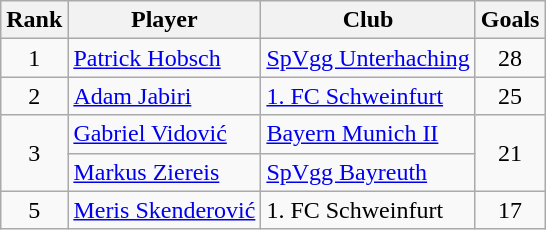<table class="wikitable" style="text-align:center">
<tr>
<th>Rank</th>
<th>Player</th>
<th>Club</th>
<th>Goals</th>
</tr>
<tr>
<td>1</td>
<td align="left"> <a href='#'>Patrick Hobsch</a></td>
<td align="left"><a href='#'>SpVgg Unterhaching</a></td>
<td>28</td>
</tr>
<tr>
<td>2</td>
<td align="left"> <a href='#'>Adam Jabiri</a></td>
<td align="left"><a href='#'>1. FC Schweinfurt</a></td>
<td>25</td>
</tr>
<tr>
<td rowspan=2>3</td>
<td align="left"> <a href='#'>Gabriel Vidović</a></td>
<td align="left"><a href='#'>Bayern Munich II</a></td>
<td rowspan=2>21</td>
</tr>
<tr>
<td align="left"> <a href='#'>Markus Ziereis</a></td>
<td align="left"><a href='#'>SpVgg Bayreuth</a></td>
</tr>
<tr>
<td>5</td>
<td align="left"> <a href='#'>Meris Skenderović</a></td>
<td align="left">1. FC Schweinfurt</td>
<td>17</td>
</tr>
</table>
